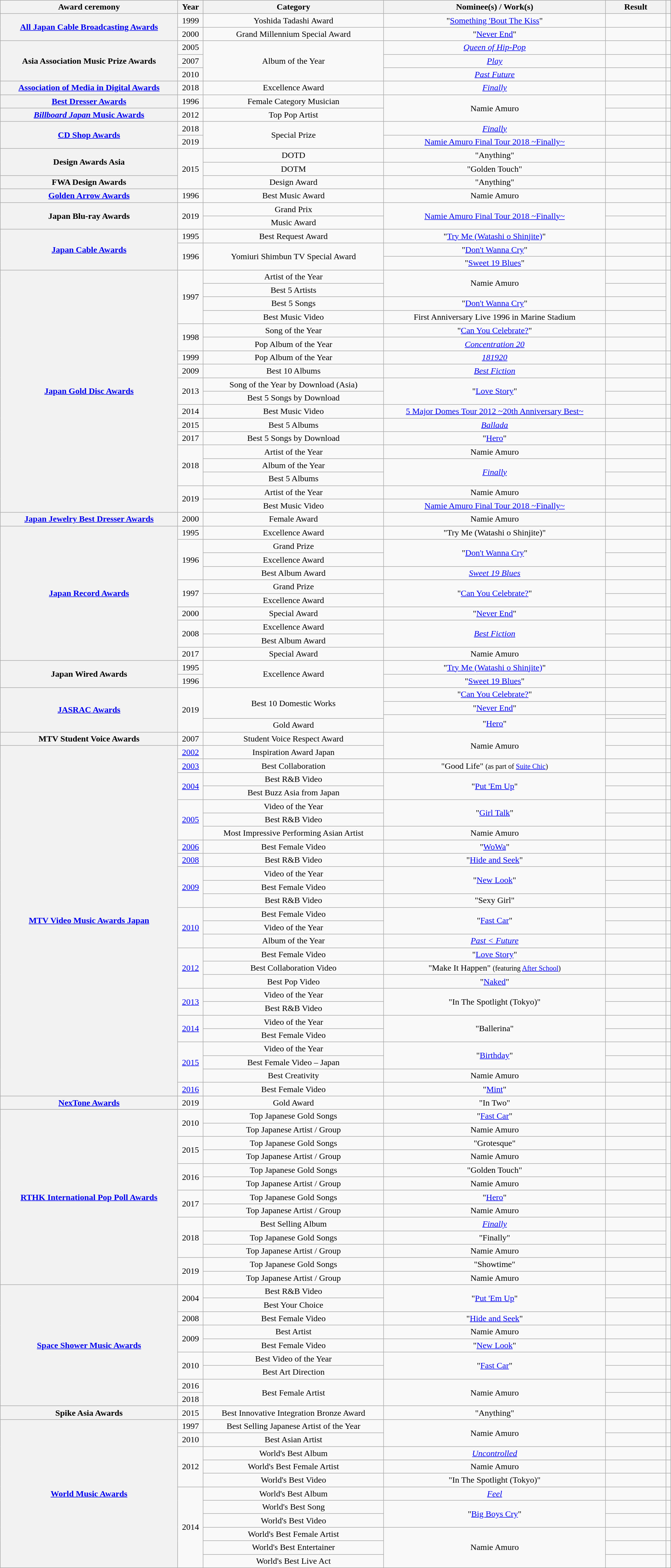<table class="wikitable sortable plainrowheaders" style="text-align:center; width:100%">
<tr>
<th scope="col">Award ceremony</th>
<th scope="col">Year</th>
<th scope="col">Category</th>
<th scope="col">Nominee(s) / Work(s)</th>
<th scope="col" width=9%>Result</th>
<th scope="col" class="unsortable"></th>
</tr>
<tr>
<th rowspan="2" scope="row"><a href='#'>All Japan Cable Broadcasting Awards</a></th>
<td>1999</td>
<td>Yoshida Tadashi Award</td>
<td>"<a href='#'>Something 'Bout The Kiss</a>"</td>
<td></td>
<td></td>
</tr>
<tr>
<td>2000</td>
<td>Grand Millennium Special Award</td>
<td>"<a href='#'>Never End</a>"</td>
<td></td>
<td></td>
</tr>
<tr>
<th rowspan="3" scope="row">Asia Association Music Prize Awards</th>
<td>2005</td>
<td rowspan="3">Album of the Year</td>
<td><em><a href='#'>Queen of Hip-Pop</a></em></td>
<td></td>
<td></td>
</tr>
<tr>
<td>2007</td>
<td><em><a href='#'>Play</a></em></td>
<td></td>
<td></td>
</tr>
<tr>
<td>2010</td>
<td><em><a href='#'>Past Future</a></em></td>
<td></td>
<td></td>
</tr>
<tr>
<th scope="row"><a href='#'>Association of Media in Digital Awards</a></th>
<td>2018</td>
<td>Excellence Award</td>
<td><a href='#'><em>Finally</em></a></td>
<td></td>
<td></td>
</tr>
<tr>
<th scope="row"><a href='#'>Best Dresser Awards</a></th>
<td>1996</td>
<td>Female Category Musician</td>
<td rowspan="2">Namie Amuro</td>
<td></td>
<td></td>
</tr>
<tr>
<th scope="row"><a href='#'><em>Billboard Japan</em> Music Awards</a></th>
<td>2012</td>
<td>Top Pop Artist</td>
<td></td>
<td></td>
</tr>
<tr>
<th rowspan="2" scope="row"><a href='#'>CD Shop Awards</a></th>
<td>2018</td>
<td rowspan="2">Special Prize</td>
<td><a href='#'><em>Finally</em></a></td>
<td></td>
<td></td>
</tr>
<tr>
<td>2019</td>
<td><a href='#'>Namie Amuro Final Tour 2018 ~Finally~</a></td>
<td></td>
<td></td>
</tr>
<tr>
<th rowspan="2" scope="row">Design Awards Asia</th>
<td rowspan="3">2015</td>
<td>DOTD</td>
<td>"Anything"</td>
<td></td>
<td></td>
</tr>
<tr>
<td>DOTM</td>
<td>"Golden Touch"</td>
<td></td>
<td></td>
</tr>
<tr>
<th scope="row">FWA Design Awards</th>
<td>Design Award</td>
<td>"Anything"</td>
<td></td>
<td></td>
</tr>
<tr>
<th scope="row"><a href='#'>Golden Arrow Awards</a></th>
<td>1996</td>
<td>Best Music Award</td>
<td>Namie Amuro</td>
<td></td>
<td></td>
</tr>
<tr>
<th rowspan="2" scope="row">Japan Blu-ray Awards</th>
<td rowspan="2">2019</td>
<td>Grand Prix</td>
<td rowspan="2"><a href='#'>Namie Amuro Final Tour 2018 ~Finally~</a></td>
<td></td>
<td rowspan="2"></td>
</tr>
<tr>
<td>Music Award</td>
<td></td>
</tr>
<tr>
<th rowspan="3" scope="row"><a href='#'>Japan Cable Awards</a></th>
<td>1995</td>
<td>Best Request Award</td>
<td>"<a href='#'>Try Me (Watashi o Shinjite)</a>"</td>
<td></td>
<td></td>
</tr>
<tr>
<td rowspan="2">1996</td>
<td rowspan="2">Yomiuri Shimbun TV Special Award</td>
<td>"<a href='#'>Don't Wanna Cry</a>"</td>
<td></td>
<td></td>
</tr>
<tr>
<td>"<a href='#'>Sweet 19 Blues</a>"</td>
<td></td>
<td></td>
</tr>
<tr>
<th rowspan="18" scope="row"><a href='#'>Japan Gold Disc Awards</a></th>
<td rowspan="4">1997</td>
<td>Artist of the Year</td>
<td rowspan="2">Namie Amuro</td>
<td></td>
<td rowspan="4"></td>
</tr>
<tr>
<td>Best 5 Artists</td>
<td></td>
</tr>
<tr>
<td>Best 5 Songs</td>
<td>"<a href='#'>Don't Wanna Cry</a>"</td>
<td></td>
</tr>
<tr>
<td>Best Music Video</td>
<td>First Anniversary Live 1996 in Marine Stadium</td>
<td></td>
</tr>
<tr>
<td rowspan="2">1998</td>
<td>Song of the Year</td>
<td>"<a href='#'>Can You Celebrate?</a>"</td>
<td></td>
<td rowspan="2"></td>
</tr>
<tr>
<td>Pop Album of the Year</td>
<td><em><a href='#'>Concentration 20</a></em></td>
<td></td>
</tr>
<tr>
<td>1999</td>
<td>Pop Album of the Year</td>
<td><em><a href='#'>181920</a></em></td>
<td></td>
<td></td>
</tr>
<tr>
<td>2009</td>
<td>Best 10 Albums</td>
<td><em><a href='#'>Best Fiction</a></em></td>
<td></td>
<td></td>
</tr>
<tr>
<td rowspan="2">2013</td>
<td>Song of the Year by Download (Asia)</td>
<td rowspan="2">"<a href='#'>Love Story</a>"</td>
<td></td>
<td rowspan="2"></td>
</tr>
<tr>
<td>Best 5 Songs by Download</td>
<td></td>
</tr>
<tr>
<td>2014</td>
<td>Best Music Video</td>
<td><a href='#'>5 Major Domes Tour 2012 ~20th Anniversary Best~</a></td>
<td></td>
<td></td>
</tr>
<tr>
<td>2015</td>
<td>Best 5 Albums</td>
<td><em><a href='#'>Ballada</a></em></td>
<td></td>
<td></td>
</tr>
<tr>
<td>2017</td>
<td>Best 5 Songs by Download</td>
<td>"<a href='#'>Hero</a>"</td>
<td></td>
<td></td>
</tr>
<tr>
<td rowspan="3">2018</td>
<td>Artist of the Year</td>
<td>Namie Amuro</td>
<td></td>
<td rowspan="3"></td>
</tr>
<tr>
<td>Album of the Year</td>
<td rowspan="2"><em><a href='#'>Finally</a></em></td>
<td></td>
</tr>
<tr>
<td>Best 5 Albums</td>
<td></td>
</tr>
<tr>
<td rowspan="2">2019</td>
<td>Artist of the Year</td>
<td>Namie Amuro</td>
<td></td>
<td rowspan="2"></td>
</tr>
<tr>
<td>Best Music Video</td>
<td><a href='#'>Namie Amuro Final Tour 2018 ~Finally~</a></td>
<td></td>
</tr>
<tr>
<th scope="row"><a href='#'>Japan Jewelry Best Dresser Awards</a></th>
<td>2000</td>
<td>Female Award</td>
<td>Namie Amuro</td>
<td></td>
<td></td>
</tr>
<tr>
<th rowspan="10" scope="row"><a href='#'>Japan Record Awards</a></th>
<td>1995</td>
<td>Excellence Award</td>
<td>"Try Me (Watashi o Shinjite)"</td>
<td></td>
<td></td>
</tr>
<tr>
<td rowspan="3">1996</td>
<td>Grand Prize</td>
<td rowspan="2">"<a href='#'>Don't Wanna Cry</a>"</td>
<td></td>
<td rowspan="3"></td>
</tr>
<tr>
<td>Excellence Award</td>
<td></td>
</tr>
<tr>
<td>Best Album Award</td>
<td><em><a href='#'>Sweet 19 Blues</a></em></td>
<td></td>
</tr>
<tr>
<td rowspan="2">1997</td>
<td>Grand Prize</td>
<td rowspan="2">"<a href='#'>Can You Celebrate?</a>"</td>
<td></td>
<td rowspan="2"></td>
</tr>
<tr>
<td>Excellence Award</td>
<td></td>
</tr>
<tr>
<td>2000</td>
<td>Special Award</td>
<td>"<a href='#'>Never End</a>"</td>
<td></td>
<td></td>
</tr>
<tr>
<td rowspan="2">2008</td>
<td>Excellence Award</td>
<td rowspan="2"><em><a href='#'>Best Fiction</a></em></td>
<td></td>
<td></td>
</tr>
<tr>
<td>Best Album Award</td>
<td></td>
<td></td>
</tr>
<tr>
<td>2017</td>
<td>Special Award</td>
<td>Namie Amuro</td>
<td></td>
<td></td>
</tr>
<tr>
<th scope="row" rowspan="2">Japan Wired Awards</th>
<td>1995</td>
<td rowspan="2">Excellence Award</td>
<td>"<a href='#'>Try Me (Watashi o Shinjite)</a>"</td>
<td></td>
<td></td>
</tr>
<tr>
<td>1996</td>
<td>"<a href='#'>Sweet 19 Blues</a>"</td>
<td></td>
<td></td>
</tr>
<tr>
<th rowspan="4" scope="row"><a href='#'>JASRAC Awards</a></th>
<td rowspan="4">2019</td>
<td rowspan="3">Best 10 Domestic Works</td>
<td>"<a href='#'>Can You Celebrate?</a>"</td>
<td></td>
<td rowspan="4"></td>
</tr>
<tr>
<td>"<a href='#'>Never End</a>"</td>
<td></td>
</tr>
<tr>
<td rowspan="2">"<a href='#'>Hero</a>"</td>
<td></td>
</tr>
<tr>
<td>Gold Award</td>
<td></td>
</tr>
<tr>
<th scope="row">MTV Student Voice Awards</th>
<td>2007</td>
<td>Student Voice Respect Award</td>
<td rowspan="2">Namie Amuro</td>
<td></td>
<td></td>
</tr>
<tr>
<th rowspan="26" scope="row"><a href='#'>MTV Video Music Awards Japan</a></th>
<td><a href='#'>2002</a></td>
<td>Inspiration Award Japan</td>
<td></td>
<td></td>
</tr>
<tr>
<td><a href='#'>2003</a></td>
<td>Best Collaboration</td>
<td>"Good Life" <small>(as part of <a href='#'>Suite Chic</a>)</small></td>
<td></td>
<td></td>
</tr>
<tr>
<td rowspan="2"><a href='#'>2004</a></td>
<td>Best R&B Video</td>
<td rowspan="2">"<a href='#'>Put 'Em Up</a>"</td>
<td></td>
<td></td>
</tr>
<tr>
<td>Best Buzz Asia from Japan</td>
<td></td>
<td></td>
</tr>
<tr>
<td rowspan="3"><a href='#'>2005</a></td>
<td>Video of the Year</td>
<td rowspan="2">"<a href='#'>Girl Talk</a>"</td>
<td></td>
<td></td>
</tr>
<tr>
<td>Best R&B Video</td>
<td></td>
<td></td>
</tr>
<tr>
<td>Most Impressive Performing Asian Artist</td>
<td>Namie Amuro</td>
<td></td>
<td></td>
</tr>
<tr>
<td><a href='#'>2006</a></td>
<td>Best Female Video</td>
<td>"<a href='#'>WoWa</a>"</td>
<td></td>
<td></td>
</tr>
<tr>
<td><a href='#'>2008</a></td>
<td>Best R&B Video</td>
<td>"<a href='#'>Hide and Seek</a>"</td>
<td></td>
<td></td>
</tr>
<tr>
<td rowspan="3"><a href='#'>2009</a></td>
<td>Video of the Year</td>
<td rowspan="2">"<a href='#'>New Look</a>"</td>
<td></td>
<td></td>
</tr>
<tr>
<td>Best Female Video</td>
<td></td>
<td></td>
</tr>
<tr>
<td>Best R&B Video</td>
<td>"Sexy Girl"</td>
<td></td>
<td></td>
</tr>
<tr>
<td rowspan="3"><a href='#'>2010</a></td>
<td>Best Female Video</td>
<td rowspan="2">"<a href='#'>Fast Car</a>"</td>
<td></td>
<td></td>
</tr>
<tr>
<td>Video of the Year</td>
<td></td>
<td></td>
</tr>
<tr>
<td>Album of the Year</td>
<td><em><a href='#'>Past < Future</a></em></td>
<td></td>
<td></td>
</tr>
<tr>
<td rowspan="3"><a href='#'>2012</a></td>
<td>Best Female Video</td>
<td>"<a href='#'>Love Story</a>"</td>
<td></td>
<td></td>
</tr>
<tr>
<td>Best Collaboration Video</td>
<td>"Make It Happen" <small>(featuring <a href='#'>After School</a>)</small></td>
<td></td>
<td></td>
</tr>
<tr>
<td>Best Pop Video</td>
<td>"<a href='#'>Naked</a>"</td>
<td></td>
<td></td>
</tr>
<tr>
<td rowspan="2"><a href='#'>2013</a></td>
<td>Video of the Year</td>
<td rowspan="2">"In The Spotlight (Tokyo)"</td>
<td></td>
<td></td>
</tr>
<tr>
<td>Best R&B Video</td>
<td></td>
<td></td>
</tr>
<tr>
<td rowspan="2"><a href='#'>2014</a></td>
<td>Video of the Year</td>
<td rowspan="2">"Ballerina"</td>
<td></td>
<td></td>
</tr>
<tr>
<td>Best Female Video</td>
<td></td>
<td></td>
</tr>
<tr>
<td rowspan="3"><a href='#'>2015</a></td>
<td>Video of the Year</td>
<td rowspan="2">"<a href='#'>Birthday</a>"</td>
<td></td>
<td></td>
</tr>
<tr>
<td>Best Female Video – Japan</td>
<td></td>
<td></td>
</tr>
<tr>
<td>Best Creativity</td>
<td>Namie Amuro</td>
<td></td>
<td></td>
</tr>
<tr>
<td><a href='#'>2016</a></td>
<td>Best Female Video</td>
<td>"<a href='#'>Mint</a>"</td>
<td></td>
<td></td>
</tr>
<tr>
<th scope="row"><a href='#'>NexTone Awards</a></th>
<td>2019</td>
<td>Gold Award</td>
<td>"In Two"</td>
<td></td>
<td></td>
</tr>
<tr>
<th rowspan="13" scope="row"><a href='#'>RTHK International Pop Poll Awards</a></th>
<td rowspan="2">2010</td>
<td>Top Japanese Gold Songs</td>
<td>"<a href='#'>Fast Car</a>"</td>
<td></td>
<td rowspan="2"></td>
</tr>
<tr>
<td>Top Japanese Artist / Group</td>
<td>Namie Amuro</td>
<td></td>
</tr>
<tr>
<td rowspan="2">2015</td>
<td>Top Japanese Gold Songs</td>
<td>"Grotesque"</td>
<td></td>
<td rowspan="2"></td>
</tr>
<tr>
<td>Top Japanese Artist / Group</td>
<td>Namie Amuro</td>
<td></td>
</tr>
<tr>
<td rowspan="2">2016</td>
<td>Top Japanese Gold Songs</td>
<td>"Golden Touch"</td>
<td></td>
<td rowspan="2"></td>
</tr>
<tr>
<td>Top Japanese Artist / Group</td>
<td>Namie Amuro</td>
<td></td>
</tr>
<tr>
<td rowspan="2">2017</td>
<td>Top Japanese Gold Songs</td>
<td>"<a href='#'>Hero</a>"</td>
<td></td>
<td rowspan="2"></td>
</tr>
<tr>
<td>Top Japanese Artist / Group</td>
<td>Namie Amuro</td>
<td></td>
</tr>
<tr>
<td rowspan="3">2018</td>
<td>Best Selling Album</td>
<td><em><a href='#'>Finally</a></em></td>
<td></td>
<td rowspan="3"></td>
</tr>
<tr>
<td>Top Japanese Gold Songs</td>
<td>"Finally"</td>
<td></td>
</tr>
<tr>
<td>Top Japanese Artist / Group</td>
<td>Namie Amuro</td>
<td></td>
</tr>
<tr>
<td rowspan="2">2019</td>
<td>Top Japanese Gold Songs</td>
<td>"Showtime"</td>
<td></td>
<td rowspan="2"></td>
</tr>
<tr>
<td>Top Japanese Artist / Group</td>
<td>Namie Amuro</td>
<td></td>
</tr>
<tr>
<th rowspan="9" scope="row"><a href='#'>Space Shower Music Awards</a></th>
<td rowspan="2">2004</td>
<td>Best R&B Video</td>
<td rowspan="2">"<a href='#'>Put 'Em Up</a>"</td>
<td></td>
<td></td>
</tr>
<tr>
<td>Best Your Choice</td>
<td></td>
<td></td>
</tr>
<tr>
<td>2008</td>
<td>Best Female Video</td>
<td>"<a href='#'>Hide and Seek</a>"</td>
<td></td>
<td></td>
</tr>
<tr>
<td rowspan="2">2009</td>
<td>Best Artist</td>
<td>Namie Amuro</td>
<td></td>
<td></td>
</tr>
<tr>
<td>Best Female Video</td>
<td>"<a href='#'>New Look</a>"</td>
<td></td>
<td></td>
</tr>
<tr>
<td rowspan="2">2010</td>
<td>Best Video of the Year</td>
<td rowspan="2">"<a href='#'>Fast Car</a>"</td>
<td></td>
<td></td>
</tr>
<tr>
<td>Best Art Direction</td>
<td></td>
<td></td>
</tr>
<tr>
<td>2016</td>
<td rowspan="2">Best Female Artist</td>
<td rowspan="2">Namie Amuro</td>
<td></td>
<td></td>
</tr>
<tr>
<td>2018</td>
<td></td>
<td></td>
</tr>
<tr>
<th scope="row">Spike Asia Awards</th>
<td>2015</td>
<td>Best Innovative Integration Bronze Award</td>
<td>"Anything"</td>
<td></td>
<td></td>
</tr>
<tr>
<th rowspan="11" scope="row"><a href='#'>World Music Awards</a></th>
<td>1997</td>
<td>Best Selling Japanese Artist of the Year</td>
<td rowspan="2">Namie Amuro</td>
<td></td>
<td></td>
</tr>
<tr>
<td>2010</td>
<td>Best Asian Artist</td>
<td></td>
<td></td>
</tr>
<tr>
<td rowspan="3">2012</td>
<td>World's Best Album</td>
<td><em><a href='#'>Uncontrolled</a></em></td>
<td></td>
<td></td>
</tr>
<tr>
<td>World's Best Female Artist</td>
<td>Namie Amuro</td>
<td></td>
<td></td>
</tr>
<tr>
<td>World's Best Video</td>
<td>"In The Spotlight (Tokyo)"</td>
<td></td>
<td></td>
</tr>
<tr>
<td rowspan="6">2014</td>
<td>World's Best Album</td>
<td><em><a href='#'>Feel</a></em></td>
<td></td>
<td></td>
</tr>
<tr>
<td>World's Best Song</td>
<td rowspan="2">"<a href='#'>Big Boys Cry</a>"</td>
<td></td>
<td></td>
</tr>
<tr>
<td>World's Best Video</td>
<td></td>
<td></td>
</tr>
<tr>
<td>World's Best Female Artist</td>
<td rowspan="3">Namie Amuro</td>
<td></td>
<td></td>
</tr>
<tr>
<td>World's Best Entertainer</td>
<td></td>
<td></td>
</tr>
<tr>
<td>World's Best Live Act</td>
<td></td>
<td></td>
</tr>
</table>
